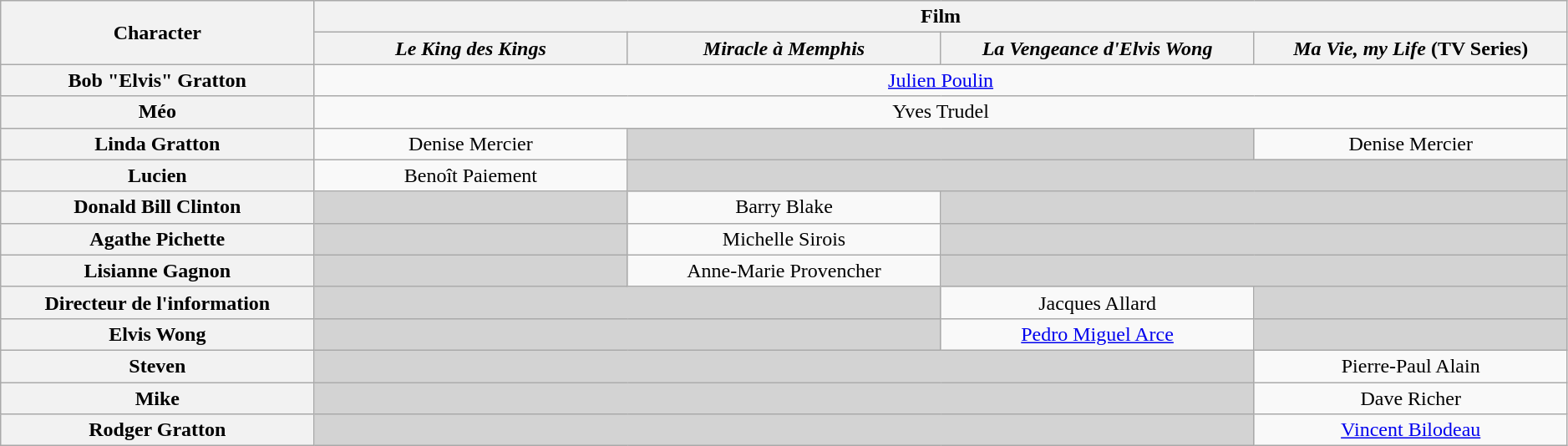<table class="wikitable" border="1" style="text-align:center; width:99%;">
<tr>
<th rowspan="2" width="20%">Character</th>
<th colspan="4" align="center">Film</th>
</tr>
<tr>
<th align="center" width="20%"><em>Le King des Kings</em></th>
<th align="center" width="20%"><em>Miracle à Memphis</em></th>
<th align="center" width="20%"><em>La Vengeance d'Elvis Wong</em></th>
<th align="center" width="20%"><em>Ma Vie, my Life</em> (TV Series)</th>
</tr>
<tr>
<th>Bob "Elvis" Gratton</th>
<td colspan="4"><a href='#'>Julien Poulin</a></td>
</tr>
<tr>
<th>Méo</th>
<td colspan="4">Yves Trudel</td>
</tr>
<tr>
<th>Linda Gratton</th>
<td colspan="1">Denise Mercier</td>
<td colspan="2" style="background:#d3d3d3;"></td>
<td colspan="3">Denise Mercier</td>
</tr>
<tr>
<th>Lucien</th>
<td colspan="1">Benoît Paiement</td>
<td colspan="3" style="background:#d3d3d3;"></td>
</tr>
<tr>
<th>Donald Bill Clinton</th>
<td style="background:lightgrey;"> </td>
<td colspan="1">Barry Blake</td>
<td colspan="2" style="background:#d3d3d3;"></td>
</tr>
<tr>
<th>Agathe Pichette</th>
<td style="background:lightgrey;"> </td>
<td colspan="1">Michelle Sirois</td>
<td colspan="2" style="background:#d3d3d3;"></td>
</tr>
<tr>
<th>Lisianne Gagnon</th>
<td style="background:lightgrey;"> </td>
<td colspan="1">Anne-Marie Provencher</td>
<td colspan="2" style="background:#d3d3d3;"></td>
</tr>
<tr>
<th>Directeur de l'information</th>
<td colspan="2" style="background:#d3d3d3;"></td>
<td colspan="1">Jacques Allard</td>
<td style="background:lightgrey;"> </td>
</tr>
<tr>
<th>Elvis Wong</th>
<td colspan="2" style="background:#d3d3d3;"></td>
<td colspan="1"><a href='#'>Pedro Miguel Arce</a></td>
<td style="background:lightgrey;"> </td>
</tr>
<tr>
<th>Steven</th>
<td colspan="3" style="background:#d3d3d3;"></td>
<td colspan="1">Pierre-Paul Alain</td>
</tr>
<tr>
<th>Mike</th>
<td colspan="3" style="background:#d3d3d3;"></td>
<td colspan="1">Dave Richer</td>
</tr>
<tr>
<th>Rodger Gratton</th>
<td colspan="3" style="background:#d3d3d3;"></td>
<td colspan="1"><a href='#'>Vincent Bilodeau</a></td>
</tr>
</table>
